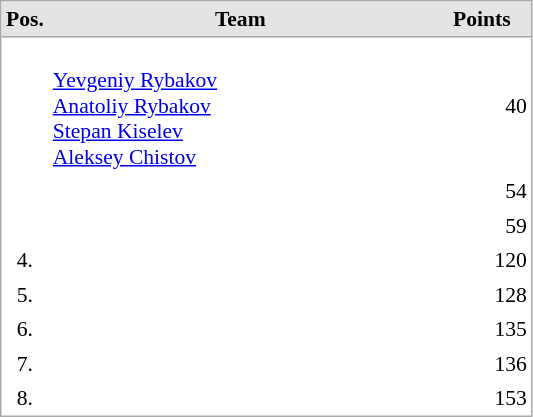<table cellspacing="0" cellpadding="3" style="border:1px solid #AAAAAA;font-size:90%">
<tr bgcolor="#E4E4E4">
<th style="border-bottom:1px solid #AAAAAA" width=10>Pos.</th>
<th style="border-bottom:1px solid #AAAAAA" width=250>Team</th>
<th style="border-bottom:1px solid #AAAAAA" width=60>Points</th>
</tr>
<tr align="center">
<td align="center" valign="top"></td>
<td align="left"> <br> <a href='#'>Yevgeniy Rybakov</a> <br> <a href='#'>Anatoliy Rybakov</a> <br> <a href='#'>Stepan Kiselev</a> <br> <a href='#'>Aleksey Chistov</a> <br></td>
<td align="right">40</td>
</tr>
<tr align="center">
<td align="center" valign="top"></td>
<td align="left"></td>
<td align="right">54</td>
</tr>
<tr align="center">
<td align="center" valign="top"></td>
<td align="left"></td>
<td align="right">59</td>
</tr>
<tr align="center">
<td align="center" valign="top">4.</td>
<td align="left"></td>
<td align="right">120</td>
</tr>
<tr align="center">
<td align="center" valign="top">5.</td>
<td align="left"></td>
<td align="right">128</td>
</tr>
<tr align="center">
<td align="center" valign="top">6.</td>
<td align="left"></td>
<td align="right">135</td>
</tr>
<tr align="center">
<td align="center" valign="top">7.</td>
<td align="left"></td>
<td align="right">136</td>
</tr>
<tr align="center">
<td align="center" valign="top">8.</td>
<td align="left"></td>
<td align="right">153</td>
</tr>
</table>
